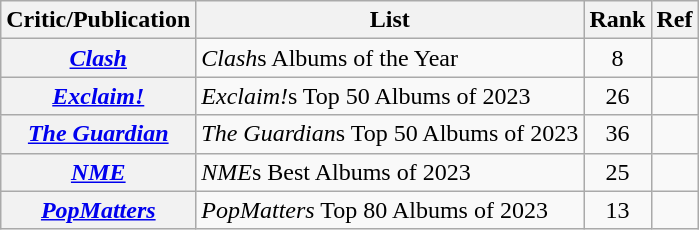<table class="wikitable plainrowheaders">
<tr>
<th scope="col">Critic/Publication</th>
<th scope="col">List</th>
<th scope="col">Rank</th>
<th scope="col">Ref</th>
</tr>
<tr>
<th scope="row"><em><a href='#'>Clash</a></em></th>
<td><em>Clash</em>s Albums of the Year</td>
<td style="text-align:center;">8</td>
<td style="text-align:center;"></td>
</tr>
<tr>
<th scope="row"><em><a href='#'>Exclaim!</a></em></th>
<td><em>Exclaim!</em>s Top 50 Albums of 2023</td>
<td style="text-align:center;">26</td>
<td style="text-align:center;"></td>
</tr>
<tr>
<th scope="row"><em><a href='#'>The Guardian</a></em></th>
<td><em>The Guardian</em>s Top 50 Albums of 2023</td>
<td style="text-align:center;">36</td>
<td style="text-align:center;"></td>
</tr>
<tr>
<th scope="row"><em><a href='#'>NME</a></em></th>
<td><em>NME</em>s Best Albums of 2023</td>
<td style="text-align:center;">25</td>
<td style="text-align:center;"></td>
</tr>
<tr>
<th scope="row"><em><a href='#'>PopMatters</a></em></th>
<td><em>PopMatters</em> Top 80 Albums of 2023</td>
<td style="text-align:center;">13</td>
<td style="text-align:center;"></td>
</tr>
</table>
